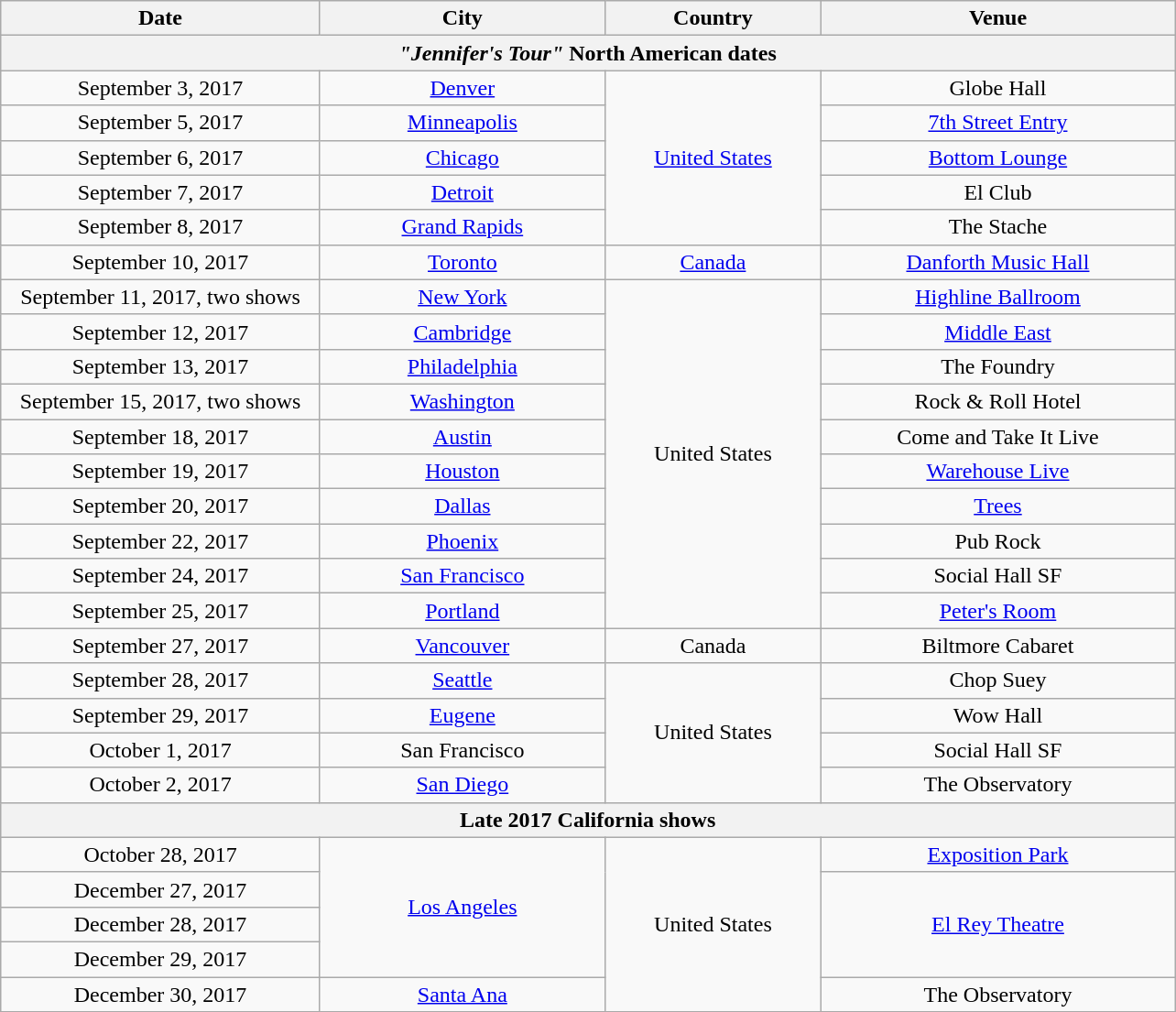<table class="wikitable" style="text-align:center;">
<tr>
<th width="225">Date</th>
<th width="200">City</th>
<th width="150">Country</th>
<th width="250">Venue</th>
</tr>
<tr>
<th colspan="4"><em>"Jennifer's Tour"</em> North American dates </th>
</tr>
<tr>
<td>September 3, 2017</td>
<td><a href='#'>Denver</a></td>
<td rowspan="5"><a href='#'>United States</a></td>
<td>Globe Hall</td>
</tr>
<tr>
<td>September 5, 2017</td>
<td><a href='#'>Minneapolis</a></td>
<td><a href='#'>7th Street Entry</a></td>
</tr>
<tr>
<td>September 6, 2017</td>
<td><a href='#'>Chicago</a></td>
<td><a href='#'>Bottom Lounge</a></td>
</tr>
<tr>
<td>September 7, 2017</td>
<td><a href='#'>Detroit</a></td>
<td>El Club</td>
</tr>
<tr>
<td>September 8, 2017</td>
<td><a href='#'>Grand Rapids</a></td>
<td>The Stache</td>
</tr>
<tr>
<td>September 10, 2017</td>
<td><a href='#'>Toronto</a></td>
<td><a href='#'>Canada</a></td>
<td><a href='#'>Danforth Music Hall</a></td>
</tr>
<tr>
<td>September 11, 2017, two shows</td>
<td><a href='#'>New York</a></td>
<td rowspan="10">United States</td>
<td><a href='#'>Highline Ballroom</a></td>
</tr>
<tr>
<td>September 12, 2017</td>
<td><a href='#'>Cambridge</a></td>
<td><a href='#'>Middle East</a></td>
</tr>
<tr>
<td>September 13, 2017</td>
<td><a href='#'>Philadelphia</a></td>
<td>The Foundry</td>
</tr>
<tr>
<td>September 15, 2017, two shows</td>
<td><a href='#'>Washington</a></td>
<td>Rock & Roll Hotel</td>
</tr>
<tr>
<td>September 18, 2017</td>
<td><a href='#'>Austin</a></td>
<td>Come and Take It Live</td>
</tr>
<tr>
<td>September 19, 2017</td>
<td><a href='#'>Houston</a></td>
<td><a href='#'>Warehouse Live</a></td>
</tr>
<tr>
<td>September 20, 2017</td>
<td><a href='#'>Dallas</a></td>
<td><a href='#'>Trees</a></td>
</tr>
<tr>
<td>September 22, 2017</td>
<td><a href='#'>Phoenix</a></td>
<td>Pub Rock</td>
</tr>
<tr>
<td>September 24, 2017</td>
<td><a href='#'>San Francisco</a></td>
<td>Social Hall SF</td>
</tr>
<tr>
<td>September 25, 2017</td>
<td><a href='#'>Portland</a></td>
<td><a href='#'>Peter's Room</a></td>
</tr>
<tr>
<td>September 27, 2017</td>
<td><a href='#'>Vancouver</a></td>
<td>Canada</td>
<td>Biltmore Cabaret</td>
</tr>
<tr>
<td>September 28, 2017</td>
<td><a href='#'>Seattle</a></td>
<td rowspan="4">United States</td>
<td>Chop Suey</td>
</tr>
<tr>
<td>September 29, 2017</td>
<td><a href='#'>Eugene</a></td>
<td>Wow Hall</td>
</tr>
<tr>
<td>October 1, 2017</td>
<td>San Francisco</td>
<td>Social Hall SF</td>
</tr>
<tr>
<td>October 2, 2017</td>
<td><a href='#'>San Diego</a></td>
<td>The Observatory</td>
</tr>
<tr>
<th colspan="4">Late 2017 California shows </th>
</tr>
<tr>
<td>October 28, 2017</td>
<td rowspan="4"><a href='#'>Los Angeles</a></td>
<td rowspan="5">United States</td>
<td><a href='#'>Exposition Park</a></td>
</tr>
<tr>
<td>December 27, 2017</td>
<td rowspan="3"><a href='#'>El Rey Theatre</a></td>
</tr>
<tr>
<td>December 28, 2017</td>
</tr>
<tr>
<td>December 29, 2017</td>
</tr>
<tr>
<td>December 30, 2017</td>
<td><a href='#'>Santa Ana</a></td>
<td>The Observatory</td>
</tr>
<tr>
</tr>
</table>
